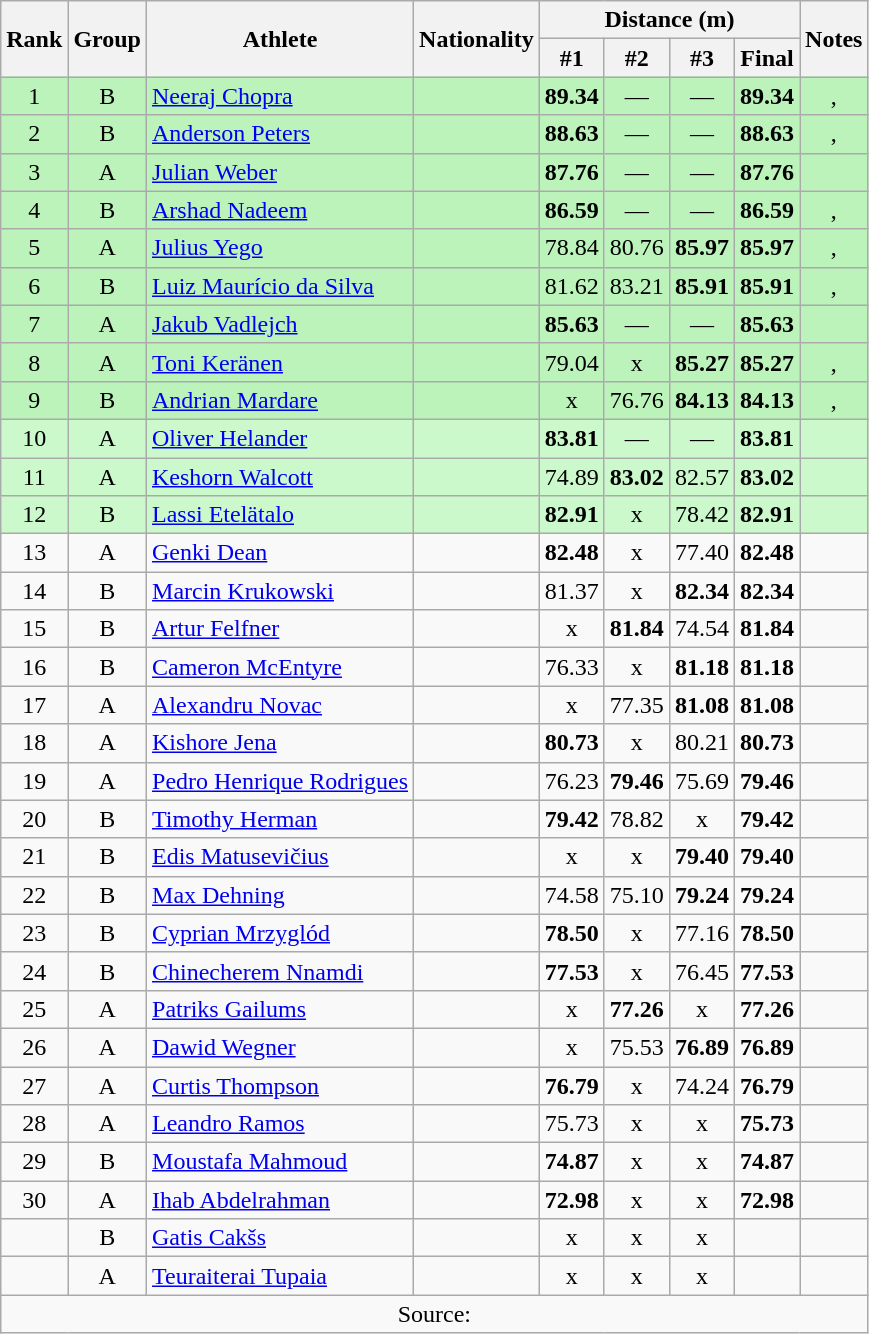<table class="wikitable sortable" style="text-align:center">
<tr>
<th rowspan="2">Rank</th>
<th rowspan="2">Group</th>
<th rowspan="2">Athlete</th>
<th rowspan="2">Nationality</th>
<th colspan="4">Distance (m)</th>
<th rowspan="2">Notes</th>
</tr>
<tr>
<th>#1</th>
<th>#2</th>
<th>#3</th>
<th>Final</th>
</tr>
<tr bgcolor="#bbf3bb">
<td>1</td>
<td>B</td>
<td align="left"><a href='#'>Neeraj Chopra</a></td>
<td align="left"></td>
<td><strong>89.34</strong></td>
<td>—</td>
<td>—</td>
<td><strong>89.34</strong></td>
<td>, </td>
</tr>
<tr bgcolor="#bbf3bb">
<td>2</td>
<td>B</td>
<td align="left"><a href='#'>Anderson Peters</a></td>
<td align="left"></td>
<td><strong>88.63</strong></td>
<td>—</td>
<td>—</td>
<td><strong>88.63</strong></td>
<td>, </td>
</tr>
<tr bgcolor="#bbf3bb">
<td>3</td>
<td>A</td>
<td align="left"><a href='#'>Julian Weber</a></td>
<td align="left"></td>
<td><strong>87.76</strong></td>
<td>—</td>
<td>—</td>
<td><strong>87.76</strong></td>
<td></td>
</tr>
<tr bgcolor="#bbf3bb">
<td>4</td>
<td>B</td>
<td align="left"><a href='#'>Arshad Nadeem</a></td>
<td align="left"></td>
<td><strong>86.59</strong></td>
<td>—</td>
<td>—</td>
<td><strong>86.59</strong></td>
<td>, </td>
</tr>
<tr bgcolor="#bbf3bb">
<td>5</td>
<td>A</td>
<td align="left"><a href='#'>Julius Yego</a></td>
<td align="left"></td>
<td>78.84</td>
<td>80.76</td>
<td><strong>85.97</strong></td>
<td><strong>85.97</strong></td>
<td>, </td>
</tr>
<tr bgcolor="#bbf3bb">
<td>6</td>
<td>B</td>
<td align="left"><a href='#'>Luiz Maurício da Silva</a></td>
<td align="left"></td>
<td>81.62</td>
<td>83.21</td>
<td><strong>85.91</strong></td>
<td><strong>85.91</strong></td>
<td>, <strong></strong></td>
</tr>
<tr bgcolor="#bbf3bb">
<td>7</td>
<td>A</td>
<td align="left"><a href='#'>Jakub Vadlejch</a></td>
<td align="left"></td>
<td><strong>85.63</strong></td>
<td>—</td>
<td>—</td>
<td><strong>85.63</strong></td>
<td></td>
</tr>
<tr bgcolor="#bbf3bb">
<td>8</td>
<td>A</td>
<td align="left"><a href='#'>Toni Keränen</a></td>
<td align="left"></td>
<td>79.04</td>
<td>x</td>
<td><strong>85.27</strong></td>
<td><strong>85.27</strong></td>
<td>, </td>
</tr>
<tr bgcolor="#bbf3bb">
<td>9</td>
<td>B</td>
<td align="left"><a href='#'>Andrian Mardare</a></td>
<td align="left"></td>
<td>x</td>
<td>76.76</td>
<td><strong>84.13</strong></td>
<td><strong>84.13</strong></td>
<td>, </td>
</tr>
<tr bgcolor=ccf9cc>
<td>10</td>
<td>A</td>
<td align="left"><a href='#'>Oliver Helander</a></td>
<td align="left"></td>
<td><strong>83.81</strong></td>
<td>—</td>
<td>—</td>
<td><strong>83.81</strong></td>
<td></td>
</tr>
<tr bgcolor=ccf9cc>
<td>11</td>
<td>A</td>
<td align="left"><a href='#'>Keshorn Walcott</a></td>
<td align="left"></td>
<td>74.89</td>
<td><strong>83.02</strong></td>
<td>82.57</td>
<td><strong>83.02</strong></td>
<td></td>
</tr>
<tr bgcolor=ccf9cc>
<td>12</td>
<td>B</td>
<td align="left"><a href='#'>Lassi Etelätalo</a></td>
<td align="left"></td>
<td><strong>82.91</strong></td>
<td>x</td>
<td>78.42</td>
<td><strong>82.91</strong></td>
<td></td>
</tr>
<tr>
<td>13</td>
<td>A</td>
<td align="left"><a href='#'>Genki Dean</a></td>
<td align="left"></td>
<td><strong>82.48</strong></td>
<td>x</td>
<td>77.40</td>
<td><strong>82.48</strong></td>
<td></td>
</tr>
<tr>
<td>14</td>
<td>B</td>
<td align="left"><a href='#'>Marcin Krukowski</a></td>
<td align="left"></td>
<td>81.37</td>
<td>x</td>
<td><strong>82.34</strong></td>
<td><strong>82.34</strong></td>
<td></td>
</tr>
<tr>
<td>15</td>
<td>B</td>
<td align="left"><a href='#'>Artur Felfner</a></td>
<td align="left"></td>
<td>x</td>
<td><strong>81.84</strong></td>
<td>74.54</td>
<td><strong>81.84</strong></td>
<td></td>
</tr>
<tr>
<td>16</td>
<td>B</td>
<td align="left"><a href='#'>Cameron McEntyre</a></td>
<td align="left"></td>
<td>76.33</td>
<td>x</td>
<td><strong>81.18</strong></td>
<td><strong>81.18</strong></td>
<td></td>
</tr>
<tr>
<td>17</td>
<td>A</td>
<td align="left"><a href='#'>Alexandru Novac</a></td>
<td align="left"></td>
<td>x</td>
<td>77.35</td>
<td><strong>81.08</strong></td>
<td><strong>81.08</strong></td>
<td></td>
</tr>
<tr>
<td>18</td>
<td>A</td>
<td align="left"><a href='#'>Kishore Jena</a></td>
<td align="left"></td>
<td><strong>80.73</strong></td>
<td>x</td>
<td>80.21</td>
<td><strong>80.73</strong></td>
<td></td>
</tr>
<tr>
<td>19</td>
<td>A</td>
<td align="left"><a href='#'>Pedro Henrique Rodrigues</a></td>
<td align="left"></td>
<td>76.23</td>
<td><strong>79.46</strong></td>
<td>75.69</td>
<td><strong>79.46</strong></td>
<td></td>
</tr>
<tr>
<td>20</td>
<td>B</td>
<td align="left"><a href='#'>Timothy Herman</a></td>
<td align="left"></td>
<td><strong>79.42</strong></td>
<td>78.82</td>
<td>x</td>
<td><strong>79.42</strong></td>
<td></td>
</tr>
<tr>
<td>21</td>
<td>B</td>
<td align="left"><a href='#'>Edis Matusevičius</a></td>
<td align="left"></td>
<td>x</td>
<td>x</td>
<td><strong>79.40</strong></td>
<td><strong>79.40</strong></td>
<td></td>
</tr>
<tr>
<td>22</td>
<td>B</td>
<td align="left"><a href='#'>Max Dehning</a></td>
<td align="left"></td>
<td>74.58</td>
<td>75.10</td>
<td><strong>79.24</strong></td>
<td><strong>79.24</strong></td>
<td></td>
</tr>
<tr>
<td>23</td>
<td>B</td>
<td align="left"><a href='#'>Cyprian Mrzyglód</a></td>
<td align="left"></td>
<td><strong>78.50</strong></td>
<td>x</td>
<td>77.16</td>
<td><strong>78.50</strong></td>
<td></td>
</tr>
<tr>
<td>24</td>
<td>B</td>
<td align="left"><a href='#'>Chinecherem Nnamdi</a></td>
<td align="left"></td>
<td><strong>77.53</strong></td>
<td>x</td>
<td>76.45</td>
<td><strong>77.53</strong></td>
<td></td>
</tr>
<tr>
<td>25</td>
<td>A</td>
<td align="left"><a href='#'>Patriks Gailums</a></td>
<td align="left"></td>
<td>x</td>
<td><strong>77.26</strong></td>
<td>x</td>
<td><strong>77.26</strong></td>
<td></td>
</tr>
<tr>
<td>26</td>
<td>A</td>
<td align="left"><a href='#'>Dawid Wegner</a></td>
<td align="left"></td>
<td>x</td>
<td>75.53</td>
<td><strong>76.89</strong></td>
<td><strong>76.89</strong></td>
<td></td>
</tr>
<tr>
<td>27</td>
<td>A</td>
<td align="left"><a href='#'>Curtis Thompson</a></td>
<td align="left"></td>
<td><strong>76.79</strong></td>
<td>x</td>
<td>74.24</td>
<td><strong>76.79</strong></td>
<td></td>
</tr>
<tr>
<td>28</td>
<td>A</td>
<td align="left"><a href='#'>Leandro Ramos</a></td>
<td align="left"></td>
<td>75.73</td>
<td>x</td>
<td>x</td>
<td><strong>75.73</strong></td>
<td></td>
</tr>
<tr>
<td>29</td>
<td>B</td>
<td align="left"><a href='#'>Moustafa Mahmoud</a></td>
<td align="left"></td>
<td><strong>74.87</strong></td>
<td>x</td>
<td>x</td>
<td><strong>74.87</strong></td>
<td></td>
</tr>
<tr>
<td>30</td>
<td>A</td>
<td align="left"><a href='#'>Ihab Abdelrahman</a></td>
<td align="left"></td>
<td><strong>72.98</strong></td>
<td>x</td>
<td>x</td>
<td><strong>72.98</strong></td>
<td></td>
</tr>
<tr>
<td></td>
<td>B</td>
<td align="left"><a href='#'>Gatis Cakšs</a></td>
<td align="left"></td>
<td>x</td>
<td>x</td>
<td>x</td>
<td></td>
<td></td>
</tr>
<tr>
<td></td>
<td>A</td>
<td align="left"><a href='#'>Teuraiterai Tupaia</a></td>
<td align="left"></td>
<td>x</td>
<td>x</td>
<td>x</td>
<td></td>
<td></td>
</tr>
<tr>
<td colspan="9">Source:</td>
</tr>
</table>
